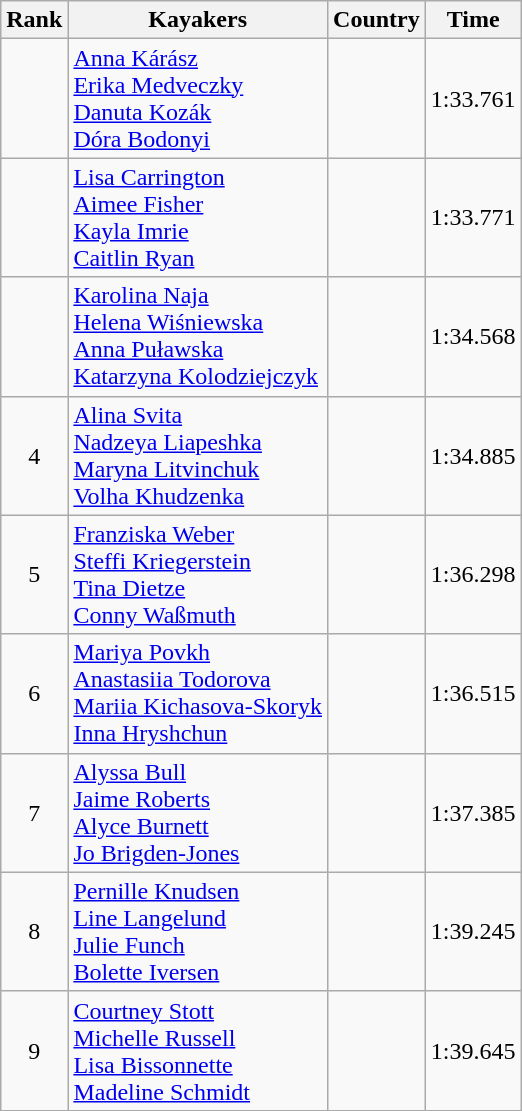<table class="wikitable" style="text-align:center">
<tr>
<th>Rank</th>
<th>Kayakers</th>
<th>Country</th>
<th>Time</th>
</tr>
<tr>
<td></td>
<td align="left"><a href='#'>Anna Kárász</a><br><a href='#'>Erika Medveczky</a><br><a href='#'>Danuta Kozák</a><br><a href='#'>Dóra Bodonyi</a></td>
<td align="left"></td>
<td>1:33.761</td>
</tr>
<tr>
<td></td>
<td align="left"><a href='#'>Lisa Carrington</a><br><a href='#'>Aimee Fisher</a><br><a href='#'>Kayla Imrie</a><br><a href='#'>Caitlin Ryan</a></td>
<td align="left"></td>
<td>1:33.771</td>
</tr>
<tr>
<td></td>
<td align="left"><a href='#'>Karolina Naja</a><br><a href='#'>Helena Wiśniewska</a><br><a href='#'>Anna Puławska</a><br><a href='#'>Katarzyna Kolodziejczyk</a></td>
<td align="left"></td>
<td>1:34.568</td>
</tr>
<tr>
<td>4</td>
<td align="left"><a href='#'>Alina Svita</a><br><a href='#'>Nadzeya Liapeshka</a><br><a href='#'>Maryna Litvinchuk</a><br><a href='#'>Volha Khudzenka</a></td>
<td align="left"></td>
<td>1:34.885</td>
</tr>
<tr>
<td>5</td>
<td align="left"><a href='#'>Franziska Weber</a><br><a href='#'>Steffi Kriegerstein</a><br><a href='#'>Tina Dietze</a><br><a href='#'>Conny Waßmuth</a></td>
<td align="left"></td>
<td>1:36.298</td>
</tr>
<tr>
<td>6</td>
<td align="left"><a href='#'>Mariya Povkh</a><br><a href='#'>Anastasiia Todorova</a><br><a href='#'>Mariia Kichasova-Skoryk</a><br><a href='#'>Inna Hryshchun</a></td>
<td align="left"></td>
<td>1:36.515</td>
</tr>
<tr>
<td>7</td>
<td align="left"><a href='#'>Alyssa Bull</a><br><a href='#'>Jaime Roberts</a><br><a href='#'>Alyce Burnett</a><br><a href='#'>Jo Brigden-Jones</a></td>
<td align="left"></td>
<td>1:37.385</td>
</tr>
<tr>
<td>8</td>
<td align="left"><a href='#'>Pernille Knudsen</a><br><a href='#'>Line Langelund</a><br><a href='#'>Julie Funch</a><br><a href='#'>Bolette Iversen</a></td>
<td align="left"></td>
<td>1:39.245</td>
</tr>
<tr>
<td>9</td>
<td align="left"><a href='#'>Courtney Stott</a><br><a href='#'>Michelle Russell</a><br><a href='#'>Lisa Bissonnette</a><br><a href='#'>Madeline Schmidt</a></td>
<td align="left"></td>
<td>1:39.645</td>
</tr>
</table>
